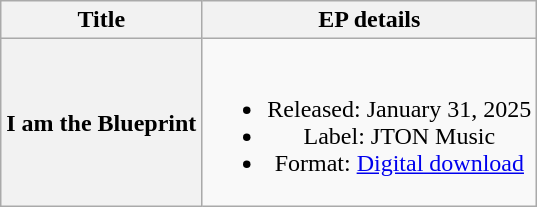<table class="wikitable plainrowheaders" style="text-align: center;">
<tr>
<th scope="col">Title</th>
<th scope="col">EP details</th>
</tr>
<tr>
<th scope="row">I am the Blueprint</th>
<td><br><ul><li>Released: January 31, 2025</li><li>Label: JTON Music</li><li>Format: <a href='#'>Digital download</a></li></ul></td>
</tr>
</table>
